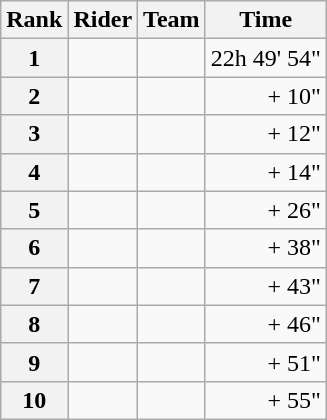<table class="wikitable" margin-bottom:0;">
<tr>
<th scope="col">Rank</th>
<th scope="col">Rider</th>
<th scope="col">Team</th>
<th scope="col">Time</th>
</tr>
<tr>
<th scope="row">1</th>
<td> </td>
<td></td>
<td align="right">22h 49' 54"</td>
</tr>
<tr>
<th scope="row">2</th>
<td></td>
<td></td>
<td align="right">+ 10"</td>
</tr>
<tr>
<th scope="row">3</th>
<td></td>
<td></td>
<td align="right">+ 12"</td>
</tr>
<tr>
<th scope="row">4</th>
<td></td>
<td></td>
<td align="right">+ 14"</td>
</tr>
<tr>
<th scope="row">5</th>
<td></td>
<td></td>
<td align="right">+ 26"</td>
</tr>
<tr>
<th scope="row">6</th>
<td></td>
<td></td>
<td align="right">+ 38"</td>
</tr>
<tr>
<th scope="row">7</th>
<td></td>
<td></td>
<td align="right">+ 43"</td>
</tr>
<tr>
<th scope="row">8</th>
<td></td>
<td></td>
<td align="right">+ 46"</td>
</tr>
<tr>
<th scope="row">9</th>
<td></td>
<td></td>
<td align="right">+ 51"</td>
</tr>
<tr>
<th scope="row">10</th>
<td></td>
<td></td>
<td align="right">+ 55"</td>
</tr>
</table>
